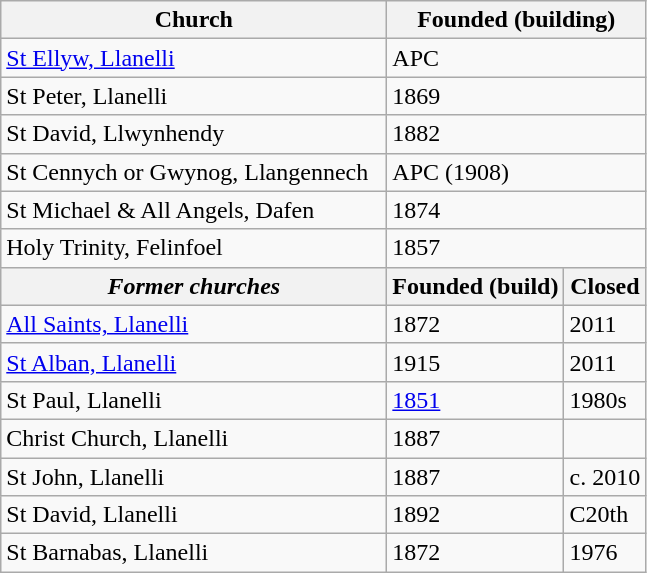<table class="wikitable">
<tr>
<th width="250">Church</th>
<th colspan="2" width="125">Founded (building)</th>
</tr>
<tr>
<td><a href='#'>St Ellyw, Llanelli</a></td>
<td colspan="2">APC</td>
</tr>
<tr>
<td>St Peter, Llanelli</td>
<td colspan="2">1869</td>
</tr>
<tr>
<td>St David, Llwynhendy</td>
<td colspan="2">1882</td>
</tr>
<tr>
<td>St Cennych or Gwynog, Llangennech</td>
<td colspan="2">APC (1908)</td>
</tr>
<tr>
<td>St Michael & All Angels, Dafen</td>
<td colspan="2">1874</td>
</tr>
<tr>
<td>Holy Trinity, Felinfoel</td>
<td colspan="2">1857</td>
</tr>
<tr>
<th><em>Former churches</em></th>
<th>Founded (build)</th>
<th>Closed</th>
</tr>
<tr>
<td><a href='#'>All Saints, Llanelli</a></td>
<td>1872</td>
<td>2011</td>
</tr>
<tr>
<td><a href='#'>St Alban, Llanelli</a></td>
<td>1915</td>
<td>2011</td>
</tr>
<tr>
<td>St Paul, Llanelli</td>
<td><a href='#'>1851</a></td>
<td>1980s</td>
</tr>
<tr>
<td>Christ Church, Llanelli</td>
<td>1887</td>
<td></td>
</tr>
<tr>
<td>St John, Llanelli</td>
<td>1887</td>
<td>c. 2010</td>
</tr>
<tr>
<td>St David, Llanelli</td>
<td>1892</td>
<td>C20th</td>
</tr>
<tr>
<td>St Barnabas, Llanelli</td>
<td>1872</td>
<td>1976</td>
</tr>
</table>
